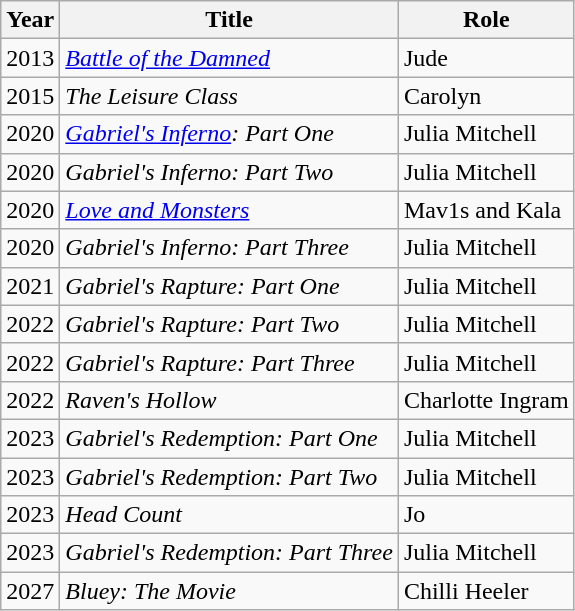<table class="wikitable sortable">
<tr>
<th>Year</th>
<th>Title</th>
<th>Role</th>
</tr>
<tr>
<td>2013</td>
<td><em><a href='#'>Battle of the Damned</a></em></td>
<td>Jude</td>
</tr>
<tr>
<td>2015</td>
<td><em>The Leisure Class</em></td>
<td>Carolyn</td>
</tr>
<tr>
<td>2020</td>
<td><em><a href='#'>Gabriel's Inferno</a>: Part One</em></td>
<td>Julia Mitchell</td>
</tr>
<tr>
<td>2020</td>
<td><em>Gabriel's Inferno: Part Two</em></td>
<td>Julia Mitchell</td>
</tr>
<tr>
<td>2020</td>
<td><em><a href='#'>Love and Monsters</a></em></td>
<td>Mav1s and Kala</td>
</tr>
<tr>
<td>2020</td>
<td><em>Gabriel's Inferno: Part Three</em></td>
<td>Julia Mitchell</td>
</tr>
<tr>
<td>2021</td>
<td><em>Gabriel's Rapture: Part One</em></td>
<td>Julia Mitchell</td>
</tr>
<tr>
<td>2022</td>
<td><em>Gabriel's Rapture: Part Two</em></td>
<td>Julia Mitchell</td>
</tr>
<tr>
<td>2022</td>
<td><em>Gabriel's Rapture: Part Three</em></td>
<td>Julia Mitchell</td>
</tr>
<tr>
<td>2022</td>
<td><em>Raven's Hollow</em></td>
<td>Charlotte Ingram</td>
</tr>
<tr>
<td>2023</td>
<td><em>Gabriel's Redemption: Part One</em></td>
<td>Julia Mitchell</td>
</tr>
<tr>
<td>2023</td>
<td><em>Gabriel's Redemption: Part Two</em></td>
<td>Julia Mitchell</td>
</tr>
<tr>
<td>2023</td>
<td><em>Head Count</em></td>
<td>Jo</td>
</tr>
<tr>
<td>2023</td>
<td><em>Gabriel's Redemption: Part Three</em></td>
<td>Julia Mitchell</td>
</tr>
<tr>
<td>2027</td>
<td><em>Bluey: The Movie</em></td>
<td>Chilli Heeler</td>
</tr>
</table>
